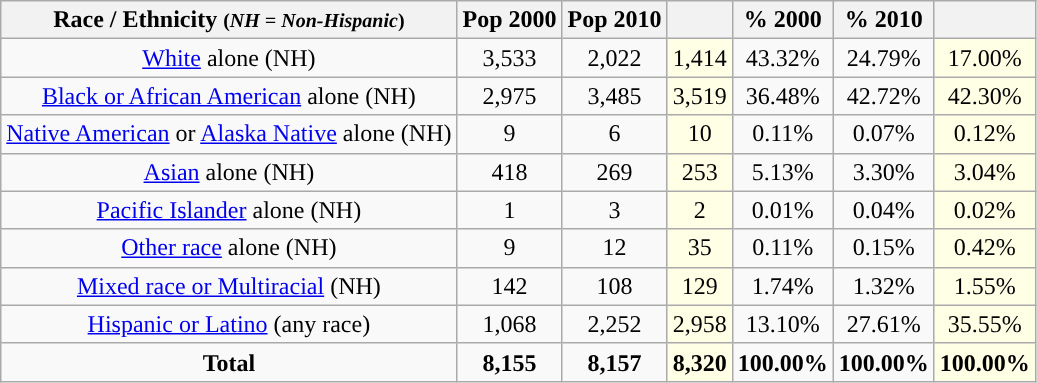<table class="wikitable" style="text-align:center;">
<tr>
<th>Race / Ethnicity <small>(<em>NH = Non-Hispanic</em>)</small></th>
<th>Pop 2000</th>
<th>Pop 2010</th>
<th></th>
<th>% 2000</th>
<th>% 2010</th>
<th></th>
</tr>
<tr>
<td><a href='#'>White</a> alone (NH)</td>
<td>3,533</td>
<td>2,022</td>
<td style='background: #ffffe6;'>1,414</td>
<td>43.32%</td>
<td>24.79%</td>
<td style='background: #ffffe6;'>17.00%</td>
</tr>
<tr>
<td><a href='#'>Black or African American</a> alone (NH)</td>
<td>2,975</td>
<td>3,485</td>
<td style='background: #ffffe6;'>3,519</td>
<td>36.48%</td>
<td>42.72%</td>
<td style='background: #ffffe6;'>42.30%</td>
</tr>
<tr>
<td><a href='#'>Native American</a> or <a href='#'>Alaska Native</a> alone (NH)</td>
<td>9</td>
<td>6</td>
<td style='background: #ffffe6;'>10</td>
<td>0.11%</td>
<td>0.07%</td>
<td style='background: #ffffe6;'>0.12%</td>
</tr>
<tr>
<td><a href='#'>Asian</a> alone (NH)</td>
<td>418</td>
<td>269</td>
<td style='background: #ffffe6;'>253</td>
<td>5.13%</td>
<td>3.30%</td>
<td style='background: #ffffe6;'>3.04%</td>
</tr>
<tr>
<td><a href='#'>Pacific Islander</a> alone (NH)</td>
<td>1</td>
<td>3</td>
<td style='background: #ffffe6;'>2</td>
<td>0.01%</td>
<td>0.04%</td>
<td style='background: #ffffe6;'>0.02%</td>
</tr>
<tr>
<td><a href='#'>Other race</a> alone (NH)</td>
<td>9</td>
<td>12</td>
<td style='background: #ffffe6;'>35</td>
<td>0.11%</td>
<td>0.15%</td>
<td style='background: #ffffe6;'>0.42%</td>
</tr>
<tr>
<td><a href='#'>Mixed race or Multiracial</a> (NH)</td>
<td>142</td>
<td>108</td>
<td style='background: #ffffe6;'>129</td>
<td>1.74%</td>
<td>1.32%</td>
<td style='background: #ffffe6;'>1.55%</td>
</tr>
<tr>
<td><a href='#'>Hispanic or Latino</a> (any race)</td>
<td>1,068</td>
<td>2,252</td>
<td style='background: #ffffe6;'>2,958</td>
<td>13.10%</td>
<td>27.61%</td>
<td style='background: #ffffe6;'>35.55%</td>
</tr>
<tr>
<td><strong>Total</strong></td>
<td><strong>8,155</strong></td>
<td><strong>8,157</strong></td>
<td style='background: #ffffe6;'><strong>8,320</strong></td>
<td><strong>100.00%</strong></td>
<td><strong>100.00%</strong></td>
<td style='background: #ffffe6;'><strong>100.00%</strong></td>
</tr>
</table>
